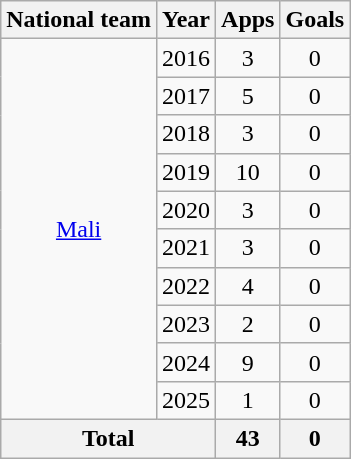<table class="wikitable" style="text-align:center">
<tr>
<th>National team</th>
<th>Year</th>
<th>Apps</th>
<th>Goals</th>
</tr>
<tr>
<td rowspan="10"><a href='#'>Mali</a></td>
<td>2016</td>
<td>3</td>
<td>0</td>
</tr>
<tr>
<td>2017</td>
<td>5</td>
<td>0</td>
</tr>
<tr>
<td>2018</td>
<td>3</td>
<td>0</td>
</tr>
<tr>
<td>2019</td>
<td>10</td>
<td>0</td>
</tr>
<tr>
<td>2020</td>
<td>3</td>
<td>0</td>
</tr>
<tr>
<td>2021</td>
<td>3</td>
<td>0</td>
</tr>
<tr>
<td>2022</td>
<td>4</td>
<td>0</td>
</tr>
<tr>
<td>2023</td>
<td>2</td>
<td>0</td>
</tr>
<tr>
<td>2024</td>
<td>9</td>
<td>0</td>
</tr>
<tr>
<td>2025</td>
<td>1</td>
<td>0</td>
</tr>
<tr>
<th colspan="2">Total</th>
<th>43</th>
<th>0</th>
</tr>
</table>
